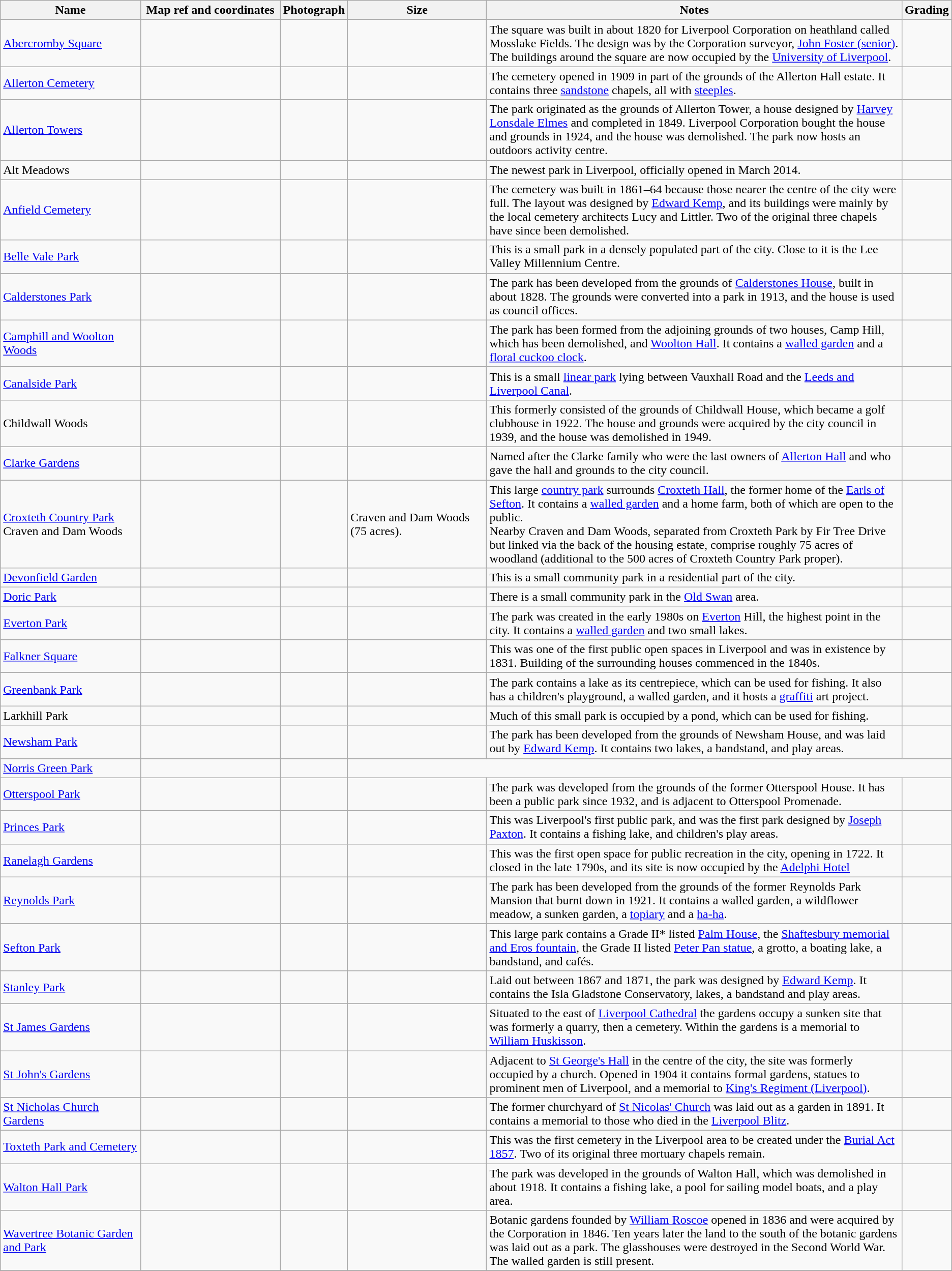<table class="wikitable sortable">
<tr>
<th scope="col" style="width:15%">Name</th>
<th scope="col" style="width:15%">Map ref and coordinates</th>
<th scope="col" style="width:100px" class="unsortable">Photograph</th>
<th scope="col" style="width:15%" class=>Size</th>
<th scope="col" style="width:45%" class="unsortable">Notes</th>
<th scope="col" style="width:4%">Grading</th>
</tr>
<tr>
<td><a href='#'>Abercromby Square</a></td>
<td></td>
<td></td>
<td></td>
<td>The square was built in about 1820 for Liverpool Corporation on heathland called Mosslake Fields. The design was by the Corporation surveyor, <a href='#'>John Foster (senior)</a>. The buildings around the square are now occupied by the <a href='#'>University of Liverpool</a>.</td>
<td></td>
</tr>
<tr>
<td><a href='#'>Allerton Cemetery</a></td>
<td></td>
<td></td>
<td></td>
<td>The cemetery opened in 1909 in part of the grounds of the Allerton Hall estate. It contains three <a href='#'>sandstone</a> chapels, all with <a href='#'>steeples</a>.</td>
<td align="center" ></td>
</tr>
<tr>
<td><a href='#'>Allerton Towers</a></td>
<td></td>
<td></td>
<td></td>
<td>The park originated as the grounds of Allerton Tower, a house designed by <a href='#'>Harvey Lonsdale Elmes</a> and completed in 1849. Liverpool Corporation bought the house and grounds in 1924, and the house was demolished. The park now hosts an outdoors activity centre.</td>
<td></td>
</tr>
<tr>
<td>Alt Meadows</td>
<td></td>
<td></td>
<td></td>
<td>The newest park in Liverpool, officially opened in March 2014.</td>
<td></td>
</tr>
<tr>
<td><a href='#'>Anfield Cemetery</a></td>
<td></td>
<td></td>
<td></td>
<td>The cemetery was built in 1861–64 because those nearer the centre of the city were full. The layout was designed by <a href='#'>Edward Kemp</a>, and its buildings were mainly by the local cemetery architects Lucy and Littler. Two of the original three chapels have since been demolished.</td>
<td align="center" ></td>
</tr>
<tr>
<td><a href='#'>Belle Vale Park</a></td>
<td></td>
<td></td>
<td></td>
<td>This is a small park in a densely populated part of the city. Close to it is the Lee Valley Millennium Centre.</td>
<td></td>
</tr>
<tr>
<td><a href='#'>Calderstones Park</a></td>
<td></td>
<td></td>
<td></td>
<td>The park has been developed from the grounds of <a href='#'>Calderstones House</a>, built in about 1828. The grounds were converted into a park in 1913, and the house is used as council offices.</td>
<td></td>
</tr>
<tr>
<td><a href='#'>Camphill and Woolton Woods</a></td>
<td></td>
<td></td>
<td></td>
<td>The park has been formed from the adjoining grounds of two houses, Camp Hill, which has been demolished, and <a href='#'>Woolton Hall</a>. It contains a <a href='#'>walled garden</a> and a <a href='#'>floral cuckoo clock</a>.</td>
<td></td>
</tr>
<tr>
<td><a href='#'>Canalside Park</a></td>
<td></td>
<td></td>
<td></td>
<td>This is a small <a href='#'>linear park</a> lying between Vauxhall Road and the <a href='#'>Leeds and Liverpool Canal</a>.</td>
<td></td>
</tr>
<tr>
<td>Childwall Woods</td>
<td></td>
<td></td>
<td></td>
<td>This formerly consisted of the grounds of Childwall House, which became a golf clubhouse in 1922. The house and grounds were acquired by the city council in 1939, and the house was demolished in 1949.</td>
<td></td>
</tr>
<tr>
<td><a href='#'>Clarke Gardens</a></td>
<td></td>
<td></td>
<td></td>
<td>Named after the Clarke family who were the last owners of <a href='#'>Allerton Hall</a> and who gave the hall and grounds to the city council.</td>
<td></td>
</tr>
<tr>
<td><a href='#'>Croxteth Country Park</a><br>Craven and Dam Woods</td>
<td></td>
<td></td>
<td>Craven and Dam Woods (75 acres).</td>
<td>This large <a href='#'>country park</a> surrounds <a href='#'>Croxteth Hall</a>, the former home of the <a href='#'>Earls of Sefton</a>. It contains a <a href='#'>walled garden</a> and a home farm, both of which are open to the public.<br>Nearby Craven and Dam Woods, separated from Croxteth Park by Fir Tree Drive but linked via the back of the housing estate, comprise roughly 75 acres of woodland (additional to the 500 acres of Croxteth Country Park proper).</td>
<td align="center" ></td>
</tr>
<tr>
<td><a href='#'>Devonfield Garden</a></td>
<td></td>
<td></td>
<td></td>
<td>This is a small community park in a residential part of the city.</td>
<td></td>
</tr>
<tr>
<td><a href='#'>Doric Park</a></td>
<td></td>
<td></td>
<td></td>
<td>There is a small community park in the <a href='#'>Old Swan</a> area.</td>
<td></td>
</tr>
<tr>
<td><a href='#'>Everton Park</a></td>
<td></td>
<td></td>
<td></td>
<td>The park was created in the early 1980s on <a href='#'>Everton</a> Hill, the highest point in the city. It contains a <a href='#'>walled garden</a> and two small lakes.</td>
<td></td>
</tr>
<tr>
<td><a href='#'>Falkner Square</a></td>
<td></td>
<td></td>
<td></td>
<td>This was one of the first public open spaces in Liverpool and was in existence by 1831. Building of the surrounding houses commenced in the 1840s.</td>
<td></td>
</tr>
<tr>
<td><a href='#'>Greenbank Park</a></td>
<td></td>
<td></td>
<td></td>
<td>The park contains a lake as its centrepiece, which can be used for fishing. It also has a children's playground, a walled garden, and it hosts a <a href='#'>graffiti</a> art project.</td>
<td></td>
</tr>
<tr>
<td>Larkhill Park</td>
<td></td>
<td></td>
<td></td>
<td>Much of this small park is occupied by a pond, which can be used for fishing.</td>
<td></td>
</tr>
<tr>
<td><a href='#'>Newsham Park</a></td>
<td></td>
<td></td>
<td></td>
<td>The park has been developed from the grounds of Newsham House, and was laid out by <a href='#'>Edward Kemp</a>. It contains two lakes, a bandstand, and play areas.</td>
<td align="center" ></td>
</tr>
<tr>
<td><a href='#'>Norris Green Park</a></td>
<td></td>
<td></td>
</tr>
<tr>
<td><a href='#'>Otterspool Park</a></td>
<td></td>
<td></td>
<td></td>
<td>The park was developed from the grounds of the former Otterspool House. It has been a public park since 1932, and is adjacent to Otterspool Promenade.</td>
<td></td>
</tr>
<tr>
<td><a href='#'>Princes Park</a></td>
<td></td>
<td></td>
<td></td>
<td>This was Liverpool's first public park, and was the first park designed by <a href='#'>Joseph Paxton</a>. It contains a fishing lake, and children's play areas.</td>
<td align="center" ></td>
</tr>
<tr>
<td><a href='#'>Ranelagh Gardens</a></td>
<td></td>
<td></td>
<td></td>
<td>This was the first open space for public recreation in the city, opening in 1722. It closed in the late 1790s, and its site is now occupied by the <a href='#'>Adelphi Hotel</a></td>
<td></td>
</tr>
<tr>
<td><a href='#'>Reynolds Park</a></td>
<td></td>
<td></td>
<td></td>
<td>The park has been developed from the grounds of the former Reynolds Park Mansion that burnt down in 1921. It contains a walled garden, a wildflower meadow, a sunken garden, a <a href='#'>topiary</a> and a <a href='#'>ha-ha</a>.</td>
<td></td>
</tr>
<tr>
<td><a href='#'>Sefton Park</a></td>
<td></td>
<td></td>
<td></td>
<td>This large park contains a Grade II* listed <a href='#'>Palm House</a>, the <a href='#'>Shaftesbury memorial and Eros fountain</a>, the Grade II listed <a href='#'>Peter Pan statue</a>, a grotto, a boating lake, a bandstand, and cafés.</td>
<td align="center" ></td>
</tr>
<tr>
<td><a href='#'>Stanley Park</a></td>
<td></td>
<td></td>
<td></td>
<td>Laid out between 1867 and 1871, the park was designed by <a href='#'>Edward Kemp</a>. It contains the Isla Gladstone Conservatory, lakes, a bandstand and play areas.</td>
<td align="center" ></td>
</tr>
<tr>
<td><a href='#'>St James Gardens</a></td>
<td></td>
<td></td>
<td></td>
<td>Situated to the east of <a href='#'>Liverpool Cathedral</a> the gardens occupy a sunken site that was formerly a quarry, then a cemetery. Within the gardens is a memorial to <a href='#'>William Huskisson</a>.</td>
<td align="center" ></td>
</tr>
<tr>
<td><a href='#'>St John's Gardens</a></td>
<td></td>
<td></td>
<td></td>
<td>Adjacent to <a href='#'>St George's Hall</a> in the centre of the city, the site was formerly occupied by a church. Opened in 1904 it contains formal gardens, statues to prominent men of Liverpool, and a memorial to <a href='#'>King's Regiment (Liverpool)</a>.</td>
<td></td>
</tr>
<tr>
<td><a href='#'>St Nicholas Church Gardens</a></td>
<td></td>
<td></td>
<td></td>
<td>The former churchyard of <a href='#'>St Nicolas' Church</a> was laid out as a garden in 1891. It contains a memorial to those who died in the <a href='#'>Liverpool Blitz</a>.</td>
<td></td>
</tr>
<tr>
<td><a href='#'>Toxteth Park and Cemetery</a></td>
<td></td>
<td></td>
<td></td>
<td>This was the first cemetery in the Liverpool area to be created under the <a href='#'>Burial Act 1857</a>. Two of its original three mortuary chapels remain.</td>
<td align="center" ></td>
</tr>
<tr>
<td><a href='#'>Walton Hall Park</a></td>
<td></td>
<td></td>
<td></td>
<td>The park was developed in the grounds of Walton Hall, which was demolished in about 1918. It contains a fishing lake, a pool for sailing model boats, and a play area.</td>
<td></td>
</tr>
<tr>
<td><a href='#'>Wavertree Botanic Garden and Park</a></td>
<td></td>
<td></td>
<td></td>
<td>Botanic gardens founded by <a href='#'>William Roscoe</a> opened in 1836 and were acquired by the Corporation in 1846. Ten years later the land to the south of the botanic gardens was laid out as a park. The glasshouses were destroyed in the Second World War. The walled garden is still present.</td>
<td align="center" ></td>
</tr>
<tr>
</tr>
</table>
